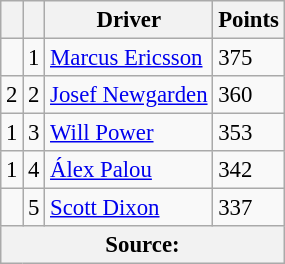<table class="wikitable" style="font-size: 95%;">
<tr>
<th scope="col"></th>
<th scope="col"></th>
<th scope="col">Driver</th>
<th scope="col">Points</th>
</tr>
<tr>
<td align="left"></td>
<td align="center">1</td>
<td> <a href='#'>Marcus Ericsson</a></td>
<td align="left">375</td>
</tr>
<tr>
<td align="left"> 2</td>
<td align="center">2</td>
<td> <a href='#'>Josef Newgarden</a></td>
<td align="left">360</td>
</tr>
<tr>
<td align="left"> 1</td>
<td align="center">3</td>
<td> <a href='#'>Will Power</a></td>
<td align="left">353</td>
</tr>
<tr>
<td align="left"> 1</td>
<td align="center">4</td>
<td> <a href='#'>Álex Palou</a></td>
<td align="left">342</td>
</tr>
<tr>
<td align="left"></td>
<td align="center">5</td>
<td> <a href='#'>Scott Dixon</a></td>
<td align="left">337</td>
</tr>
<tr>
<th colspan=4>Source:</th>
</tr>
</table>
